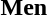<table>
<tr>
<th scope="row">Men</th>
<td></td>
<td></td>
<td></td>
</tr>
</table>
